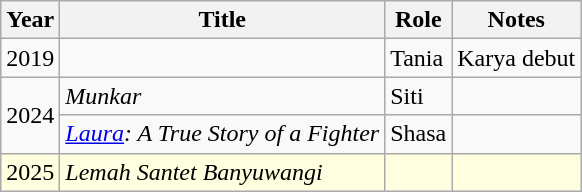<table class="wikitable sortable">
<tr>
<th>Year</th>
<th>Title</th>
<th>Role</th>
<th>Notes</th>
</tr>
<tr>
<td>2019</td>
<td><em></em></td>
<td>Tania</td>
<td>Karya debut</td>
</tr>
<tr>
<td rowspan="2">2024</td>
<td><em>Munkar</em></td>
<td>Siti</td>
<td></td>
</tr>
<tr>
<td><em><a href='#'>Laura</a>: A True Story of a Fighter</em></td>
<td>Shasa</td>
<td></td>
</tr>
<tr style="background-color:#FFFFE0; color:black;">
<td>2025</td>
<td><em>Lemah Santet Banyuwangi</em></td>
<td></td>
<td></td>
</tr>
</table>
